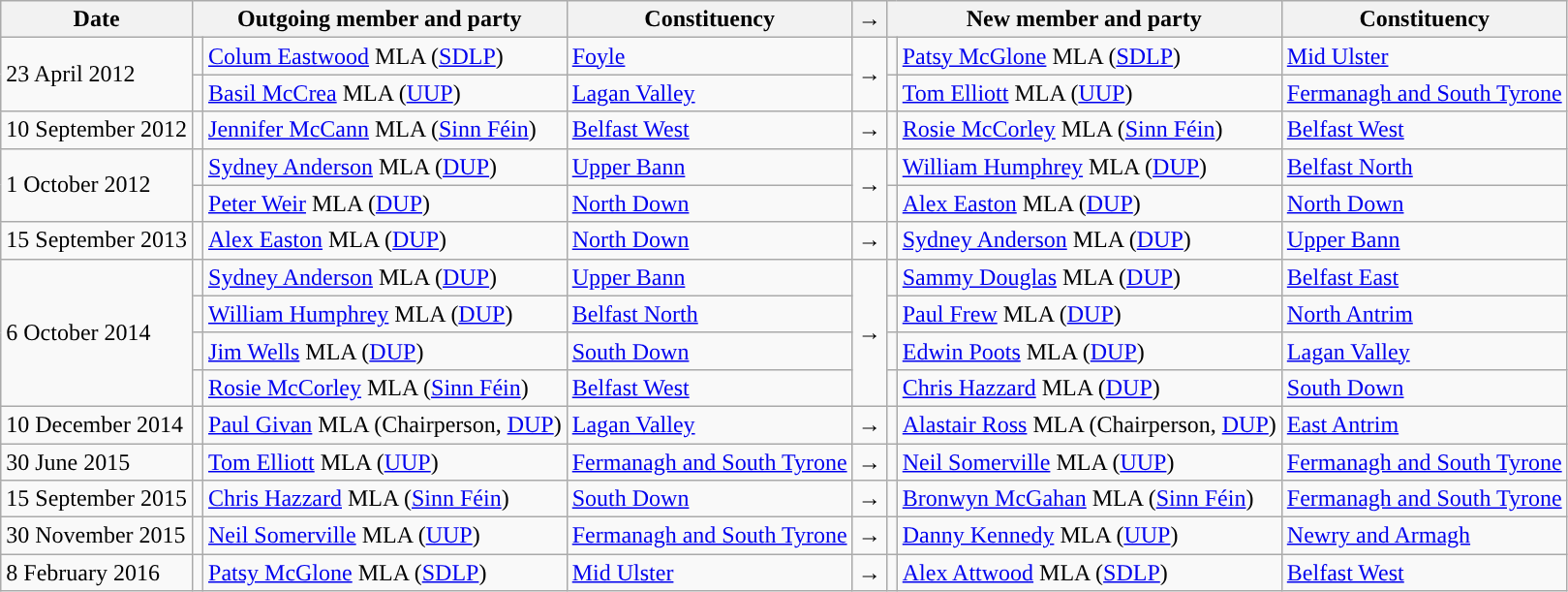<table class="wikitable">
<tr>
<th valign="top">Date</th>
<th colspan="2" valign="top">Outgoing member and party</th>
<th valign="top">Constituency</th>
<th>→</th>
<th colspan="2" valign="top">New member and party</th>
<th valign="top">Constituency</th>
</tr>
<tr>
<td rowspan=2>23 April 2012</td>
<td></td>
<td><a href='#'>Colum Eastwood</a> MLA (<a href='#'>SDLP</a>)</td>
<td><a href='#'>Foyle</a></td>
<td rowspan=2>→</td>
<td></td>
<td><a href='#'>Patsy McGlone</a> MLA (<a href='#'>SDLP</a>)</td>
<td><a href='#'>Mid Ulster</a></td>
</tr>
<tr>
<td></td>
<td><a href='#'>Basil McCrea</a> MLA (<a href='#'>UUP</a>)</td>
<td><a href='#'>Lagan Valley</a></td>
<td></td>
<td><a href='#'>Tom Elliott</a> MLA (<a href='#'>UUP</a>)</td>
<td><a href='#'>Fermanagh and South Tyrone</a></td>
</tr>
<tr>
<td>10 September 2012</td>
<td></td>
<td><a href='#'>Jennifer McCann</a> MLA (<a href='#'>Sinn Féin</a>)</td>
<td><a href='#'>Belfast West</a></td>
<td>→</td>
<td></td>
<td><a href='#'>Rosie McCorley</a> MLA (<a href='#'>Sinn Féin</a>)</td>
<td><a href='#'>Belfast West</a></td>
</tr>
<tr>
<td rowspan=2>1 October 2012</td>
<td></td>
<td><a href='#'>Sydney Anderson</a> MLA (<a href='#'>DUP</a>)</td>
<td><a href='#'>Upper Bann</a></td>
<td rowspan=2>→</td>
<td></td>
<td><a href='#'>William Humphrey</a> MLA (<a href='#'>DUP</a>)</td>
<td><a href='#'>Belfast North</a></td>
</tr>
<tr>
<td></td>
<td><a href='#'>Peter Weir</a> MLA (<a href='#'>DUP</a>)</td>
<td><a href='#'>North Down</a></td>
<td></td>
<td><a href='#'>Alex Easton</a> MLA (<a href='#'>DUP</a>)</td>
<td><a href='#'>North Down</a></td>
</tr>
<tr>
<td>15 September 2013</td>
<td></td>
<td><a href='#'>Alex Easton</a> MLA (<a href='#'>DUP</a>)</td>
<td><a href='#'>North Down</a></td>
<td>→</td>
<td></td>
<td><a href='#'>Sydney Anderson</a> MLA (<a href='#'>DUP</a>)</td>
<td><a href='#'>Upper Bann</a></td>
</tr>
<tr>
<td rowspan=4>6 October 2014</td>
<td></td>
<td><a href='#'>Sydney Anderson</a> MLA (<a href='#'>DUP</a>)</td>
<td><a href='#'>Upper Bann</a></td>
<td rowspan=4>→</td>
<td></td>
<td><a href='#'>Sammy Douglas</a> MLA (<a href='#'>DUP</a>)</td>
<td><a href='#'>Belfast East</a></td>
</tr>
<tr>
<td></td>
<td><a href='#'>William Humphrey</a> MLA (<a href='#'>DUP</a>)</td>
<td><a href='#'>Belfast North</a></td>
<td></td>
<td><a href='#'>Paul Frew</a> MLA (<a href='#'>DUP</a>)</td>
<td><a href='#'>North Antrim</a></td>
</tr>
<tr>
<td></td>
<td><a href='#'>Jim Wells</a> MLA (<a href='#'>DUP</a>)</td>
<td><a href='#'>South Down</a></td>
<td></td>
<td><a href='#'>Edwin Poots</a> MLA (<a href='#'>DUP</a>)</td>
<td><a href='#'>Lagan Valley</a></td>
</tr>
<tr>
<td></td>
<td><a href='#'>Rosie McCorley</a> MLA (<a href='#'>Sinn Féin</a>)</td>
<td><a href='#'>Belfast West</a></td>
<td></td>
<td><a href='#'>Chris Hazzard</a> MLA (<a href='#'>DUP</a>)</td>
<td><a href='#'>South Down</a></td>
</tr>
<tr>
<td>10 December 2014</td>
<td></td>
<td><a href='#'>Paul Givan</a> MLA (Chairperson, <a href='#'>DUP</a>)</td>
<td><a href='#'>Lagan Valley</a></td>
<td>→</td>
<td></td>
<td><a href='#'>Alastair Ross</a> MLA (Chairperson, <a href='#'>DUP</a>)</td>
<td><a href='#'>East Antrim</a></td>
</tr>
<tr>
<td>30 June 2015</td>
<td></td>
<td><a href='#'>Tom Elliott</a> MLA (<a href='#'>UUP</a>)</td>
<td><a href='#'>Fermanagh and South Tyrone</a></td>
<td>→</td>
<td></td>
<td><a href='#'>Neil Somerville</a> MLA (<a href='#'>UUP</a>)</td>
<td><a href='#'>Fermanagh and South Tyrone</a></td>
</tr>
<tr>
<td>15 September 2015</td>
<td></td>
<td><a href='#'>Chris Hazzard</a> MLA (<a href='#'>Sinn Féin</a>)</td>
<td><a href='#'>South Down</a></td>
<td>→</td>
<td></td>
<td><a href='#'>Bronwyn McGahan</a> MLA (<a href='#'>Sinn Féin</a>)</td>
<td><a href='#'>Fermanagh and South Tyrone</a></td>
</tr>
<tr>
<td>30 November 2015</td>
<td></td>
<td><a href='#'>Neil Somerville</a> MLA (<a href='#'>UUP</a>)</td>
<td><a href='#'>Fermanagh and South Tyrone</a></td>
<td>→</td>
<td></td>
<td><a href='#'>Danny Kennedy</a> MLA (<a href='#'>UUP</a>)</td>
<td><a href='#'>Newry and Armagh</a></td>
</tr>
<tr>
<td>8 February 2016</td>
<td></td>
<td><a href='#'>Patsy McGlone</a> MLA (<a href='#'>SDLP</a>)</td>
<td><a href='#'>Mid Ulster</a></td>
<td>→</td>
<td></td>
<td><a href='#'>Alex Attwood</a> MLA (<a href='#'>SDLP</a>)</td>
<td><a href='#'>Belfast West</a></td>
</tr>
</table>
